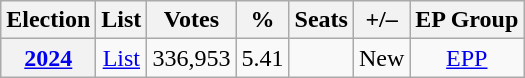<table class="wikitable" style="text-align: center;">
<tr>
<th>Election</th>
<th>List</th>
<th>Votes</th>
<th>%</th>
<th>Seats</th>
<th>+/–</th>
<th>EP Group</th>
</tr>
<tr>
<th><a href='#'>2024</a></th>
<td><a href='#'>List</a></td>
<td style="text-align: right;">336,953</td>
<td style="text-align: right;">5.41</td>
<td style="text-align: right;"></td>
<td>New</td>
<td><a href='#'>EPP</a></td>
</tr>
</table>
